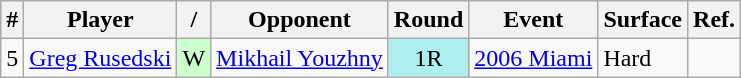<table class="sortable wikitable">
<tr style="background:#efefef;">
<th>#</th>
<th>Player</th>
<th>/</th>
<th>Opponent</th>
<th>Round</th>
<th>Event</th>
<th>Surface</th>
<th class=unsortable>Ref.</th>
</tr>
<tr>
<td>5</td>
<td> <a href='#'>Greg Rusedski</a></td>
<td style="text-align:center;" bgcolor=#CCFFCC>W</td>
<td> <a href='#'>Mikhail Youzhny</a></td>
<td bgcolor=#afeeee style="text-align:center;">1R</td>
<td><a href='#'>2006 Miami</a></td>
<td>Hard</td>
<td></td>
</tr>
</table>
